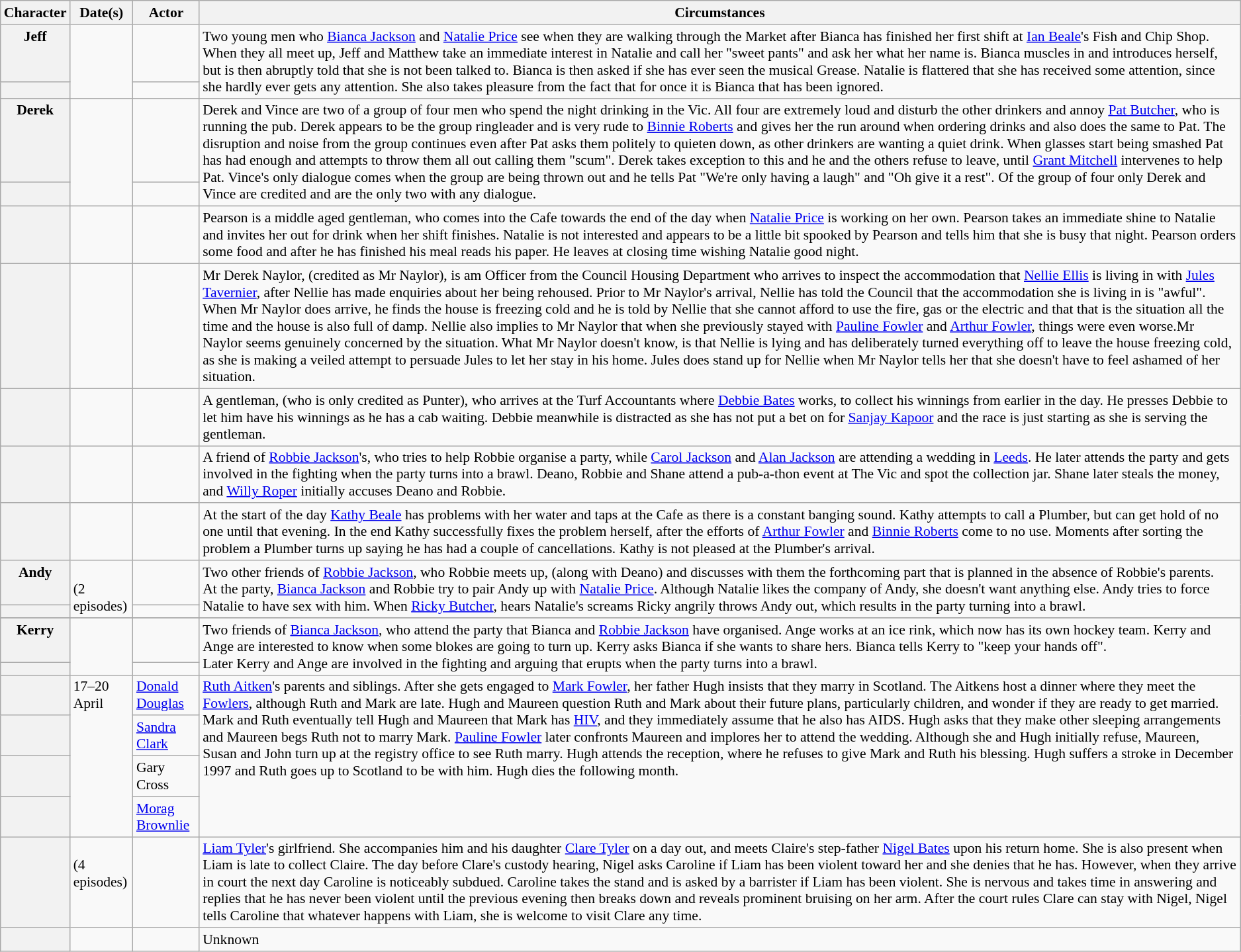<table class="wikitable plainrowheaders" style="font-size:90%">
<tr>
<th scope="col">Character</th>
<th scope="col">Date(s)</th>
<th scope="col">Actor</th>
<th scope="col">Circumstances</th>
</tr>
<tr valign="top">
<th scope="row">Jeff</th>
<td rowspan="2"></td>
<td></td>
<td rowspan="2">Two young men who <a href='#'>Bianca Jackson</a> and <a href='#'>Natalie Price</a> see when they are walking through the Market after Bianca has finished her first shift at <a href='#'>Ian Beale</a>'s Fish and Chip Shop. When they all meet up, Jeff and Matthew take an immediate interest in Natalie and call her "sweet pants" and ask her what her name is. Bianca muscles in and introduces herself, but is then abruptly told that she is not been talked to. Bianca is then asked if she has ever seen the musical Grease. Natalie is flattered that she has received some attention, since she hardly ever gets any attention. She also takes pleasure from the fact that for once it is Bianca that has been ignored.</td>
</tr>
<tr valign="top">
<th scope="row"></th>
<td></td>
</tr>
<tr valign="top">
</tr>
<tr valign="top">
<th scope="row">Derek</th>
<td rowspan="2"></td>
<td></td>
<td rowspan="2">Derek and Vince are two of a group of four men who spend the night drinking in the Vic. All four are extremely loud and disturb the other drinkers and annoy <a href='#'>Pat Butcher</a>, who is running the pub. Derek appears to be the group ringleader and is very rude to <a href='#'>Binnie Roberts</a> and gives her the run around when ordering drinks and also does the same to Pat. The disruption and noise from the group continues even after Pat asks them politely to quieten down, as other drinkers are wanting a quiet drink. When glasses start being smashed Pat has had enough and attempts to throw them all out calling them "scum". Derek takes exception to this and he and the others refuse to leave, until <a href='#'>Grant Mitchell</a> intervenes to help Pat. Vince's only dialogue comes when the group are being thrown out and he tells Pat "We're only having a laugh" and "Oh give it a rest". Of the group of four only Derek and Vince are credited and are the only two with any dialogue.</td>
</tr>
<tr valign="top">
<th scope="row"></th>
<td></td>
</tr>
<tr valign="top">
<th scope="row"></th>
<td></td>
<td></td>
<td>Pearson is a middle aged gentleman, who comes into the Cafe towards the end of the day when <a href='#'>Natalie Price</a> is working on her own. Pearson takes an immediate shine to Natalie and invites her out for drink when her shift finishes. Natalie is not interested and appears to be a little bit spooked by Pearson and tells him that she is busy that night. Pearson orders some food and after he has finished his meal reads his paper. He leaves at closing time wishing Natalie good night.</td>
</tr>
<tr valign="top">
<th scope="row"></th>
<td></td>
<td></td>
<td>Mr Derek Naylor, (credited as Mr Naylor), is am Officer from the Council Housing Department who arrives to inspect the accommodation that <a href='#'>Nellie Ellis</a> is living in with <a href='#'>Jules Tavernier</a>, after Nellie has made enquiries about her being rehoused. Prior to Mr Naylor's arrival, Nellie has told the Council that the accommodation she is living in is "awful". When Mr Naylor does arrive, he finds the house is freezing cold and he is told by Nellie that she cannot afford to use the fire, gas or the electric and that that is the situation all the time and the house is also full of damp. Nellie also implies to Mr Naylor that when she previously stayed with <a href='#'>Pauline Fowler</a> and <a href='#'>Arthur Fowler</a>, things were even worse.Mr Naylor seems genuinely concerned by the situation. What Mr Naylor doesn't know, is that Nellie is lying and has deliberately turned everything off to leave the house freezing cold, as she is making a veiled attempt to persuade Jules to let her stay in his home. Jules does stand up for Nellie when Mr Naylor tells her that she doesn't have to feel ashamed of her situation.</td>
</tr>
<tr valign="top">
<th scope="row"></th>
<td></td>
<td></td>
<td>A gentleman, (who is only credited as Punter), who arrives at the Turf Accountants where <a href='#'>Debbie Bates</a> works, to collect his winnings from earlier in the day. He presses Debbie to let him have his winnings as he has a cab waiting. Debbie meanwhile is distracted as she has not put a bet on for <a href='#'>Sanjay Kapoor</a> and the race is just starting as she is serving the gentleman.</td>
</tr>
<tr valign="top">
<th scope="row"></th>
<td></td>
<td></td>
<td>A friend of <a href='#'>Robbie Jackson</a>'s, who tries to help Robbie organise a party, while <a href='#'>Carol Jackson</a> and <a href='#'>Alan Jackson</a> are attending a wedding in <a href='#'>Leeds</a>. He later attends the party and gets involved in the fighting when the party turns into a brawl. Deano, Robbie and Shane attend a pub-a-thon event at The Vic and spot the collection jar. Shane later steals the money, and <a href='#'>Willy Roper</a> initially accuses Deano and Robbie.</td>
</tr>
<tr valign="top">
<th scope="row"></th>
<td></td>
<td></td>
<td>At the start of the day <a href='#'>Kathy Beale</a> has problems with her water and taps at the Cafe as there is a constant banging sound. Kathy attempts to call a Plumber, but can get hold of no one until that evening. In the end Kathy successfully fixes the problem herself, after the efforts of <a href='#'>Arthur Fowler</a> and <a href='#'>Binnie Roberts</a> come to no use. Moments after sorting the problem a Plumber turns up saying he has had a couple of cancellations. Kathy is not pleased at the Plumber's arrival.</td>
</tr>
<tr valign="top">
<th scope="row">Andy</th>
<td rowspan="2"><br>(2 episodes)</td>
<td></td>
<td rowspan="2">Two other friends of <a href='#'>Robbie Jackson</a>, who Robbie meets up, (along with Deano) and discusses with them the forthcoming part that is planned in the absence of Robbie's parents.<br>At the party, <a href='#'>Bianca Jackson</a> and Robbie try to pair Andy up with <a href='#'>Natalie Price</a>. Although Natalie likes the company of Andy, she doesn't want anything else. Andy tries to force Natalie to have sex with him.
When <a href='#'>Ricky Butcher</a>, hears Natalie's screams Ricky angrily throws Andy out, which results in the party turning into a brawl.</td>
</tr>
<tr valign="top">
<th scope="row"></th>
<td></td>
</tr>
<tr valign="top">
</tr>
<tr valign="top">
<th scope="row">Kerry</th>
<td rowspan="2"></td>
<td></td>
<td rowspan="2">Two friends of <a href='#'>Bianca Jackson</a>, who attend the party that Bianca and <a href='#'>Robbie Jackson</a> have organised. Ange works at an ice rink, which now has its own hockey team. Kerry and Ange are interested to know when some blokes are going to turn up. Kerry asks Bianca if she wants to share hers. Bianca tells Kerry to "keep your hands off".<br>Later Kerry and Ange are involved in the fighting and arguing that erupts when the party turns into a brawl.</td>
</tr>
<tr valign="top">
<th scope="row"></th>
<td></td>
</tr>
<tr valign="top">
<th scope="row"></th>
<td rowspan="4">17–20 April</td>
<td><a href='#'>Donald Douglas</a></td>
<td rowspan="4"><a href='#'>Ruth Aitken</a>'s parents and siblings. After she gets engaged to <a href='#'>Mark Fowler</a>, her father Hugh insists that they marry in Scotland. The Aitkens host a dinner where they meet the <a href='#'>Fowlers</a>, although Ruth and Mark are late. Hugh and Maureen question Ruth and Mark about their future plans, particularly children, and wonder if they are ready to get married. Mark and Ruth eventually tell Hugh and Maureen that Mark has <a href='#'>HIV</a>, and they immediately assume that he also has AIDS. Hugh asks that they make other sleeping arrangements and Maureen begs Ruth not to marry Mark. <a href='#'>Pauline Fowler</a> later confronts Maureen and implores her to attend the wedding. Although she and Hugh initially refuse, Maureen, Susan and John turn up at the registry office to see Ruth marry. Hugh attends the reception, where he refuses to give Mark and Ruth his blessing. Hugh suffers a stroke in December 1997 and Ruth goes up to Scotland to be with him. Hugh dies the following month.</td>
</tr>
<tr valign="top">
<th scope="row"></th>
<td><a href='#'>Sandra Clark</a></td>
</tr>
<tr valign="top">
<th scope="row"></th>
<td>Gary Cross</td>
</tr>
<tr valign="top">
<th scope="row"></th>
<td><a href='#'>Morag Brownlie</a></td>
</tr>
<tr valign="top">
<th scope="row"></th>
<td><br>(4 episodes)</td>
<td></td>
<td><a href='#'>Liam Tyler</a>'s girlfriend. She accompanies him and his daughter <a href='#'>Clare Tyler</a> on a day out, and meets Claire's step-father <a href='#'>Nigel Bates</a> upon his return home. She is also present when Liam is late to collect Claire. The day before Clare's custody hearing, Nigel asks Caroline if Liam has been violent toward her and she denies that he has. However, when they arrive in court the next day Caroline is noticeably subdued. Caroline takes the stand and is asked by a barrister if Liam has been violent. She is nervous and takes time in answering and replies that he has never been violent until the previous evening then breaks down and reveals prominent bruising on her arm. After the court rules Clare can stay with Nigel, Nigel tells Caroline that whatever happens with Liam, she is welcome to visit Clare any time.</td>
</tr>
<tr valign="top">
<th scope="row"></th>
<td></td>
<td></td>
<td>Unknown</td>
</tr>
</table>
